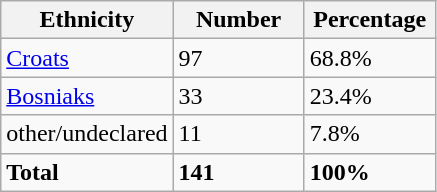<table class="wikitable">
<tr>
<th width="100px">Ethnicity</th>
<th width="80px">Number</th>
<th width="80px">Percentage</th>
</tr>
<tr>
<td><a href='#'>Croats</a></td>
<td>97</td>
<td>68.8%</td>
</tr>
<tr>
<td><a href='#'>Bosniaks</a></td>
<td>33</td>
<td>23.4%</td>
</tr>
<tr>
<td>other/undeclared</td>
<td>11</td>
<td>7.8%</td>
</tr>
<tr>
<td><strong>Total</strong></td>
<td><strong>141</strong></td>
<td><strong>100%</strong></td>
</tr>
</table>
